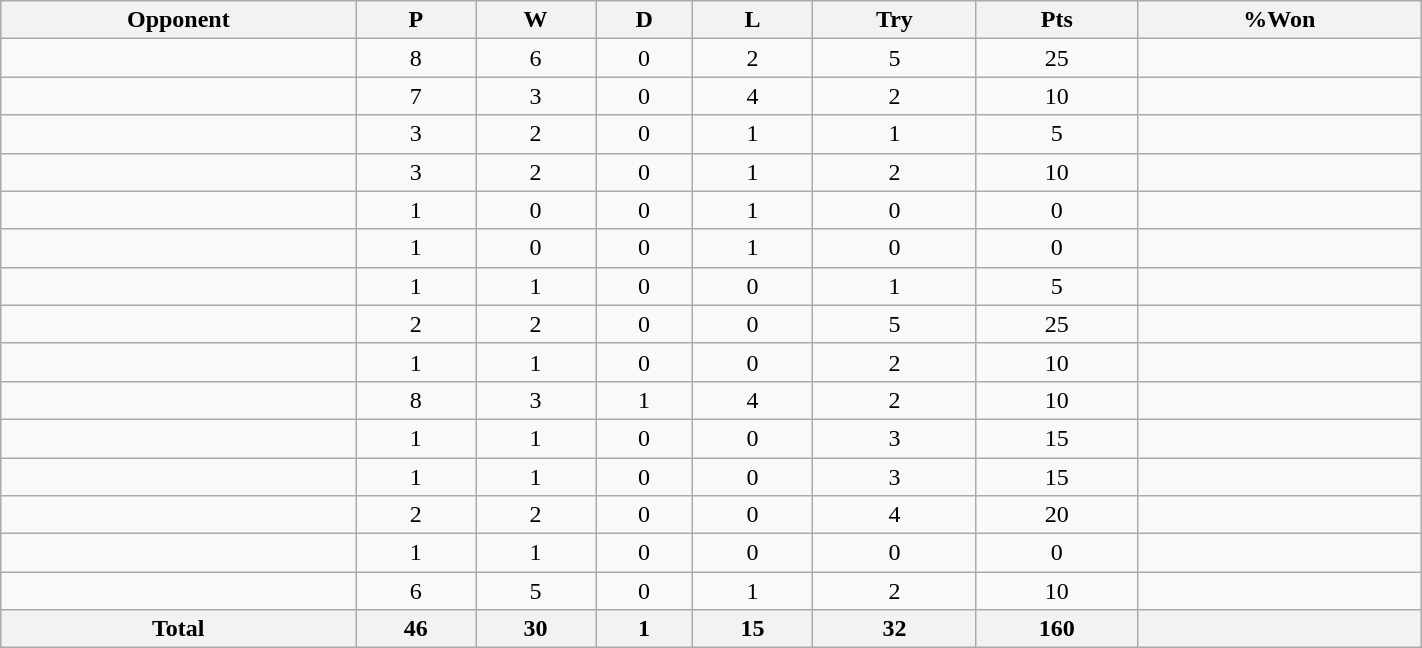<table class="wikitable sortable" style="text-align:center;width:75%">
<tr>
<th style="width:25%;">Opponent</th>
<th abbr="Played" style="width:15px;">P</th>
<th abbr="Won" style="width:10px;">W</th>
<th abbr="Drawn" style="width:10px;">D</th>
<th abbr="Lost" style="width:10px;">L</th>
<th abbr="Tries" style="width:15px;">Try</th>
<th abbr="Points" style="width:18px;">Pts</th>
<th abbr="Won" style="width:15px;">%Won</th>
</tr>
<tr>
<td align="left"></td>
<td>8</td>
<td>6</td>
<td>0</td>
<td>2</td>
<td>5</td>
<td>25</td>
<td></td>
</tr>
<tr>
<td align="left"></td>
<td>7</td>
<td>3</td>
<td>0</td>
<td>4</td>
<td>2</td>
<td>10</td>
<td></td>
</tr>
<tr>
<td align="left"></td>
<td>3</td>
<td>2</td>
<td>0</td>
<td>1</td>
<td>1</td>
<td>5</td>
<td></td>
</tr>
<tr>
<td align="left"></td>
<td>3</td>
<td>2</td>
<td>0</td>
<td>1</td>
<td>2</td>
<td>10</td>
<td></td>
</tr>
<tr>
<td align="left"></td>
<td>1</td>
<td>0</td>
<td>0</td>
<td>1</td>
<td>0</td>
<td>0</td>
<td></td>
</tr>
<tr>
<td align="left"></td>
<td>1</td>
<td>0</td>
<td>0</td>
<td>1</td>
<td>0</td>
<td>0</td>
<td></td>
</tr>
<tr>
<td align="left"></td>
<td>1</td>
<td>1</td>
<td>0</td>
<td>0</td>
<td>1</td>
<td>5</td>
<td></td>
</tr>
<tr>
<td align="left"></td>
<td>2</td>
<td>2</td>
<td>0</td>
<td>0</td>
<td>5</td>
<td>25</td>
<td></td>
</tr>
<tr>
<td align="left"></td>
<td>1</td>
<td>1</td>
<td>0</td>
<td>0</td>
<td>2</td>
<td>10</td>
<td></td>
</tr>
<tr>
<td align="left"></td>
<td>8</td>
<td>3</td>
<td>1</td>
<td>4</td>
<td>2</td>
<td>10</td>
<td></td>
</tr>
<tr>
<td align="left"></td>
<td>1</td>
<td>1</td>
<td>0</td>
<td>0</td>
<td>3</td>
<td>15</td>
<td></td>
</tr>
<tr>
<td align="left"></td>
<td>1</td>
<td>1</td>
<td>0</td>
<td>0</td>
<td>3</td>
<td>15</td>
<td></td>
</tr>
<tr>
<td align="left"></td>
<td>2</td>
<td>2</td>
<td>0</td>
<td>0</td>
<td>4</td>
<td>20</td>
<td></td>
</tr>
<tr>
<td align="left"></td>
<td>1</td>
<td>1</td>
<td>0</td>
<td>0</td>
<td>0</td>
<td>0</td>
<td></td>
</tr>
<tr>
<td align="left"></td>
<td>6</td>
<td>5</td>
<td>0</td>
<td>1</td>
<td>2</td>
<td>10</td>
<td></td>
</tr>
<tr>
<th>Total</th>
<th>46</th>
<th>30</th>
<th>1</th>
<th>15</th>
<th>32</th>
<th>160</th>
<th></th>
</tr>
</table>
